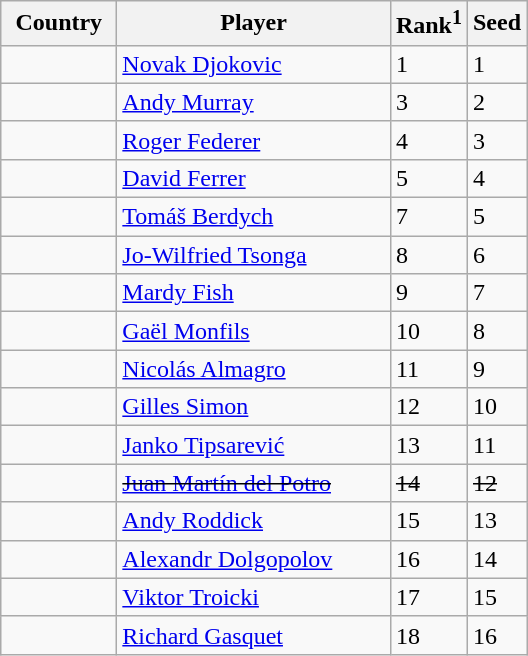<table class="sortable wikitable">
<tr>
<th width=70>Country</th>
<th width=175>Player</th>
<th>Rank<sup>1</sup></th>
<th>Seed</th>
</tr>
<tr>
<td></td>
<td><a href='#'>Novak Djokovic</a></td>
<td>1</td>
<td>1</td>
</tr>
<tr>
<td></td>
<td><a href='#'>Andy Murray</a></td>
<td>3</td>
<td>2</td>
</tr>
<tr>
<td></td>
<td><a href='#'>Roger Federer</a></td>
<td>4</td>
<td>3</td>
</tr>
<tr>
<td></td>
<td><a href='#'>David Ferrer</a></td>
<td>5</td>
<td>4</td>
</tr>
<tr>
<td></td>
<td><a href='#'>Tomáš Berdych</a></td>
<td>7</td>
<td>5</td>
</tr>
<tr>
<td></td>
<td><a href='#'>Jo-Wilfried Tsonga</a></td>
<td>8</td>
<td>6</td>
</tr>
<tr>
<td></td>
<td><a href='#'>Mardy Fish</a></td>
<td>9</td>
<td>7</td>
</tr>
<tr>
<td></td>
<td><a href='#'>Gaël Monfils</a></td>
<td>10</td>
<td>8</td>
</tr>
<tr>
<td></td>
<td><a href='#'>Nicolás Almagro</a></td>
<td>11</td>
<td>9</td>
</tr>
<tr>
<td></td>
<td><a href='#'>Gilles Simon</a></td>
<td>12</td>
<td>10</td>
</tr>
<tr>
<td></td>
<td><a href='#'>Janko Tipsarević</a></td>
<td>13</td>
<td>11</td>
</tr>
<tr>
<td></td>
<td><s><a href='#'>Juan Martín del Potro</a></s></td>
<td><s>14</s></td>
<td><s>12</s></td>
</tr>
<tr>
<td></td>
<td><a href='#'>Andy Roddick</a></td>
<td>15</td>
<td>13</td>
</tr>
<tr>
<td></td>
<td><a href='#'>Alexandr Dolgopolov</a></td>
<td>16</td>
<td>14</td>
</tr>
<tr>
<td></td>
<td><a href='#'>Viktor Troicki</a></td>
<td>17</td>
<td>15</td>
</tr>
<tr>
<td></td>
<td><a href='#'>Richard Gasquet</a></td>
<td>18</td>
<td>16<br></td>
</tr>
</table>
